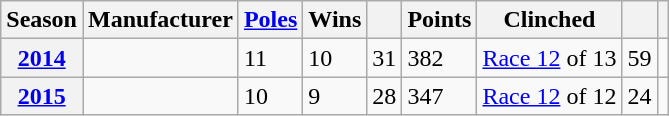<table class="wikitable">
<tr>
<th>Season</th>
<th>Manufacturer</th>
<th><a href='#'>Poles</a></th>
<th>Wins</th>
<th></th>
<th>Points</th>
<th>Clinched</th>
<th></th>
<th></th>
</tr>
<tr>
<th><a href='#'>2014</a></th>
<td></td>
<td>11</td>
<td>10</td>
<td>31</td>
<td>382</td>
<td><a href='#'>Race 12</a> of 13</td>
<td>59</td>
<td></td>
</tr>
<tr>
<th><a href='#'>2015</a></th>
<td></td>
<td>10</td>
<td>9</td>
<td>28</td>
<td>347</td>
<td><a href='#'>Race 12</a> of 12</td>
<td>24</td>
<td></td>
</tr>
</table>
